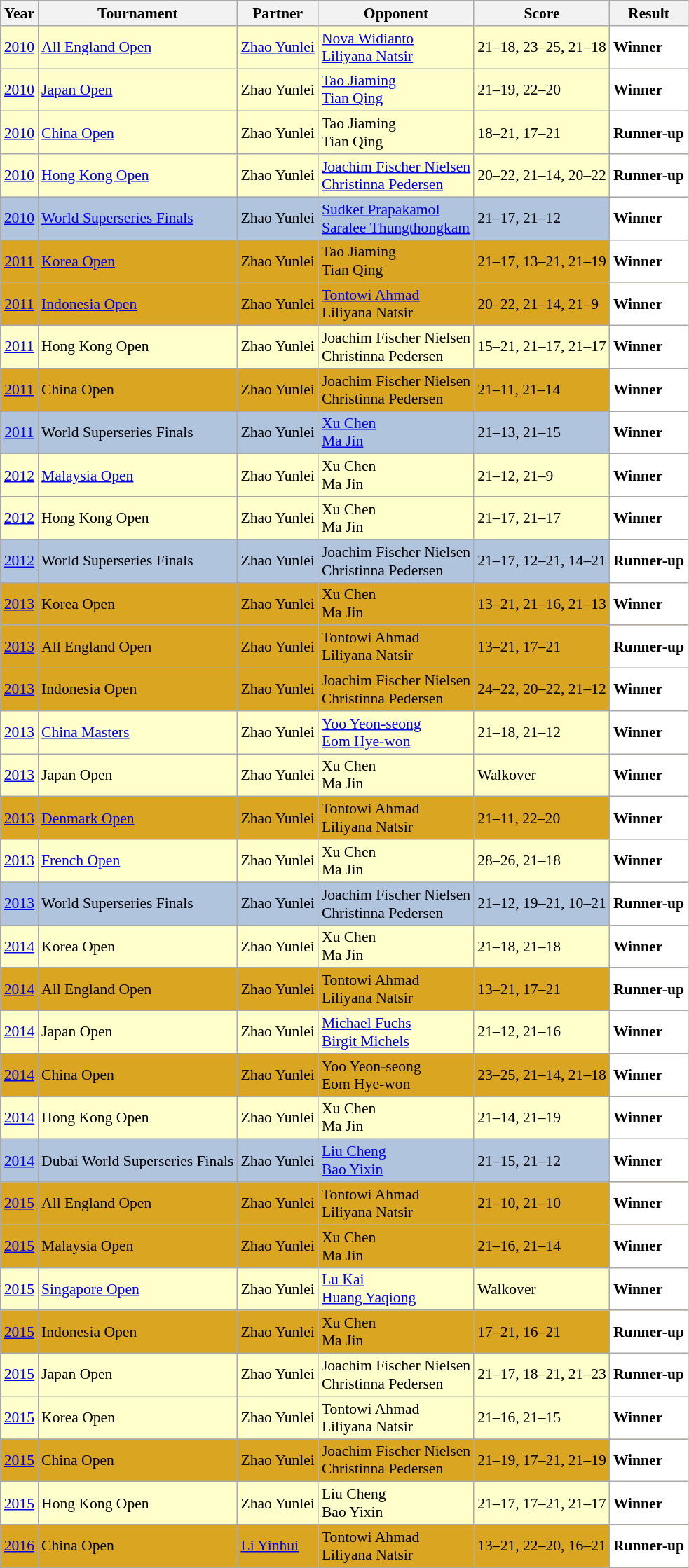<table class="sortable wikitable" style="font-size: 90%;">
<tr>
<th>Year</th>
<th>Tournament</th>
<th>Partner</th>
<th>Opponent</th>
<th>Score</th>
<th>Result</th>
</tr>
<tr style="background:#FFFFCC">
<td align="center"><a href='#'>2010</a></td>
<td align="left"><a href='#'>All England Open</a></td>
<td align="left"> <a href='#'>Zhao Yunlei</a></td>
<td align="left"> <a href='#'>Nova Widianto</a> <br>  <a href='#'>Liliyana Natsir</a></td>
<td align="left">21–18, 23–25, 21–18</td>
<td style="text-align:left; background:white"> <strong>Winner</strong></td>
</tr>
<tr style="background:#FFFFCC">
<td align="center"><a href='#'>2010</a></td>
<td align="left"><a href='#'>Japan Open</a></td>
<td align="left"> Zhao Yunlei</td>
<td align="left"> <a href='#'>Tao Jiaming</a> <br>  <a href='#'>Tian Qing</a></td>
<td align="left">21–19, 22–20</td>
<td style="text-align:left; background:white"> <strong>Winner</strong></td>
</tr>
<tr style="background:#FFFFCC">
<td align="center"><a href='#'>2010</a></td>
<td align="left"><a href='#'>China Open</a></td>
<td align="left"> Zhao Yunlei</td>
<td align="left"> Tao Jiaming <br>  Tian Qing</td>
<td align="left">18–21, 17–21</td>
<td style="text-align:left; background:white"> <strong>Runner-up</strong></td>
</tr>
<tr style="background:#FFFFCC">
<td align="center"><a href='#'>2010</a></td>
<td align="left"><a href='#'>Hong Kong Open</a></td>
<td align="left"> Zhao Yunlei</td>
<td align="left"> <a href='#'>Joachim Fischer Nielsen</a> <br>  <a href='#'>Christinna Pedersen</a></td>
<td align="left">20–22, 21–14, 20–22</td>
<td style="text-align:left; background:white"> <strong>Runner-up</strong></td>
</tr>
<tr style="background:#B0C4DE">
<td align="center"><a href='#'>2010</a></td>
<td align="left"><a href='#'>World Superseries Finals</a></td>
<td align="left"> Zhao Yunlei</td>
<td align="left"> <a href='#'>Sudket Prapakamol</a> <br>  <a href='#'>Saralee Thungthongkam</a></td>
<td align="left">21–17, 21–12</td>
<td style="text-align:left; background:white"> <strong>Winner</strong></td>
</tr>
<tr style="background:#DAA520">
<td align="center"><a href='#'>2011</a></td>
<td align="left"><a href='#'>Korea Open</a></td>
<td align="left"> Zhao Yunlei</td>
<td align="left"> Tao Jiaming <br>  Tian Qing</td>
<td align="left">21–17, 13–21, 21–19</td>
<td style="text-align:left; background:white"> <strong>Winner</strong></td>
</tr>
<tr style="background:#DAA520">
<td align="center"><a href='#'>2011</a></td>
<td align="left"><a href='#'>Indonesia Open</a></td>
<td align="left"> Zhao Yunlei</td>
<td align="left"> <a href='#'>Tontowi Ahmad</a> <br>  Liliyana Natsir</td>
<td align="left">20–22, 21–14, 21–9</td>
<td style="text-align:left; background:white"> <strong>Winner</strong></td>
</tr>
<tr style="background:#FFFFCC">
<td align="center"><a href='#'>2011</a></td>
<td align="left">Hong Kong Open</td>
<td align="left"> Zhao Yunlei</td>
<td align="left"> Joachim Fischer Nielsen <br>  Christinna Pedersen</td>
<td align="left">15–21, 21–17, 21–17</td>
<td style="text-align:left; background:white"> <strong>Winner</strong></td>
</tr>
<tr style="background:#DAA520">
<td align="center"><a href='#'>2011</a></td>
<td align="left">China Open</td>
<td align="left"> Zhao Yunlei</td>
<td align="left"> Joachim Fischer Nielsen <br>  Christinna Pedersen</td>
<td align="left">21–11, 21–14</td>
<td style="text-align:left; background:white"> <strong>Winner</strong></td>
</tr>
<tr style="background:#B0C4DE">
<td align="center"><a href='#'>2011</a></td>
<td align="left">World Superseries Finals</td>
<td align="left"> Zhao Yunlei</td>
<td align="left"> <a href='#'>Xu Chen</a> <br>  <a href='#'>Ma Jin</a></td>
<td align="left">21–13, 21–15</td>
<td style="text-align:left; background:white"> <strong>Winner</strong></td>
</tr>
<tr style="background:#FFFFCC">
<td align="center"><a href='#'>2012</a></td>
<td align="left"><a href='#'>Malaysia Open</a></td>
<td align="left"> Zhao Yunlei</td>
<td align="left"> Xu Chen <br>  Ma Jin</td>
<td align="left">21–12, 21–9</td>
<td style="text-align:left; background:white"> <strong>Winner</strong></td>
</tr>
<tr style="background:#FFFFCC">
<td align="center"><a href='#'>2012</a></td>
<td align="left">Hong Kong Open</td>
<td align="left"> Zhao Yunlei</td>
<td align="left"> Xu Chen <br>  Ma Jin</td>
<td align="left">21–17, 21–17</td>
<td style="text-align:left; background:white"> <strong>Winner</strong></td>
</tr>
<tr style="background:#B0C4DE">
<td align="center"><a href='#'>2012</a></td>
<td align="left">World Superseries Finals</td>
<td align="left"> Zhao Yunlei</td>
<td align="left"> Joachim Fischer Nielsen <br>  Christinna Pedersen</td>
<td align="left">21–17, 12–21, 14–21</td>
<td style="text-align:left; background:white"> <strong>Runner-up</strong></td>
</tr>
<tr style="background:#DAA520">
<td align="center"><a href='#'>2013</a></td>
<td align="left">Korea Open</td>
<td align="left"> Zhao Yunlei</td>
<td align="left"> Xu Chen <br>  Ma Jin</td>
<td align="left">13–21, 21–16, 21–13</td>
<td style="text-align:left; background:white"> <strong>Winner</strong></td>
</tr>
<tr style="background:#DAA520">
<td align="center"><a href='#'>2013</a></td>
<td align="left">All England Open</td>
<td align="left"> Zhao Yunlei</td>
<td align="left"> Tontowi Ahmad <br>  Liliyana Natsir</td>
<td align="left">13–21, 17–21</td>
<td style="text-align:left; background:white"> <strong>Runner-up</strong></td>
</tr>
<tr style="background:#DAA520">
<td align="center"><a href='#'>2013</a></td>
<td align="left">Indonesia Open</td>
<td align="left"> Zhao Yunlei</td>
<td align="left"> Joachim Fischer Nielsen <br>  Christinna Pedersen</td>
<td align="left">24–22, 20–22, 21–12</td>
<td style="text-align:left; background:white"> <strong>Winner</strong></td>
</tr>
<tr style="background:#FFFFCC">
<td align="center"><a href='#'>2013</a></td>
<td align="left"><a href='#'>China Masters</a></td>
<td align="left"> Zhao Yunlei</td>
<td align="left"> <a href='#'>Yoo Yeon-seong</a> <br>  <a href='#'>Eom Hye-won</a></td>
<td align="left">21–18, 21–12</td>
<td style="text-align:left; background:white"> <strong>Winner</strong></td>
</tr>
<tr style="background:#FFFFCC">
<td align="center"><a href='#'>2013</a></td>
<td align="left">Japan Open</td>
<td align="left"> Zhao Yunlei</td>
<td align="left"> Xu Chen <br>  Ma Jin</td>
<td align="left">Walkover</td>
<td style="text-align:left; background:white"> <strong>Winner</strong></td>
</tr>
<tr style="background:#DAA520">
<td align="center"><a href='#'>2013</a></td>
<td align="left"><a href='#'>Denmark Open</a></td>
<td align="left"> Zhao Yunlei</td>
<td align="left"> Tontowi Ahmad <br>  Liliyana Natsir</td>
<td align="left">21–11, 22–20</td>
<td style="text-align:left; background:white"> <strong>Winner</strong></td>
</tr>
<tr style="background:#FFFFCC">
<td align="center"><a href='#'>2013</a></td>
<td align="left"><a href='#'>French Open</a></td>
<td align="left"> Zhao Yunlei</td>
<td align="left"> Xu Chen <br>  Ma Jin</td>
<td align="left">28–26, 21–18</td>
<td style="text-align:left; background:white"> <strong>Winner</strong></td>
</tr>
<tr style="background:#B0C4DE">
<td align="center"><a href='#'>2013</a></td>
<td align="left">World Superseries Finals</td>
<td align="left"> Zhao Yunlei</td>
<td align="left"> Joachim Fischer Nielsen <br>  Christinna Pedersen</td>
<td align="left">21–12, 19–21, 10–21</td>
<td style="text-align:left; background:white"> <strong>Runner-up</strong></td>
</tr>
<tr style="background:#FFFFCC">
<td align="center"><a href='#'>2014</a></td>
<td align="left">Korea Open</td>
<td align="left"> Zhao Yunlei</td>
<td align="left"> Xu Chen <br>  Ma Jin</td>
<td align="left">21–18, 21–18</td>
<td style="text-align:left; background:white"> <strong>Winner</strong></td>
</tr>
<tr style="background:#DAA520">
<td align="center"><a href='#'>2014</a></td>
<td align="left">All England Open</td>
<td align="left"> Zhao Yunlei</td>
<td align="left"> Tontowi Ahmad <br>  Liliyana Natsir</td>
<td align="left">13–21, 17–21</td>
<td style="text-align:left; background:white"> <strong>Runner-up</strong></td>
</tr>
<tr style="background:#FFFFCC">
<td align="center"><a href='#'>2014</a></td>
<td align="left">Japan Open</td>
<td align="left"> Zhao Yunlei</td>
<td align="left"> <a href='#'>Michael Fuchs</a> <br>  <a href='#'>Birgit Michels</a></td>
<td align="left">21–12, 21–16</td>
<td style="text-align:left; background:white"> <strong>Winner</strong></td>
</tr>
<tr style="background:#DAA520">
<td align="center"><a href='#'>2014</a></td>
<td align="left">China Open</td>
<td align="left"> Zhao Yunlei</td>
<td align="left"> Yoo Yeon-seong <br>  Eom Hye-won</td>
<td align="left">23–25, 21–14, 21–18</td>
<td style="text-align:left; background:white"> <strong>Winner</strong></td>
</tr>
<tr style="background:#FFFFCC">
<td align="center"><a href='#'>2014</a></td>
<td align="left">Hong Kong Open</td>
<td align="left"> Zhao Yunlei</td>
<td align="left"> Xu Chen <br>  Ma Jin</td>
<td align="left">21–14, 21–19</td>
<td style="text-align:left; background:white"> <strong>Winner</strong></td>
</tr>
<tr style="background:#B0C4DE">
<td align="center"><a href='#'>2014</a></td>
<td align="left">Dubai World Superseries Finals</td>
<td align="left"> Zhao Yunlei</td>
<td align="left"> <a href='#'>Liu Cheng</a> <br>  <a href='#'>Bao Yixin</a></td>
<td align="left">21–15, 21–12</td>
<td style="text-align:left; background:white"> <strong>Winner</strong></td>
</tr>
<tr style="background:#DAA520">
<td align="center"><a href='#'>2015</a></td>
<td align="left">All England Open</td>
<td align="left"> Zhao Yunlei</td>
<td align="left"> Tontowi Ahmad <br>  Liliyana Natsir</td>
<td align="left">21–10, 21–10</td>
<td style="text-align:left; background:white"> <strong>Winner</strong></td>
</tr>
<tr style="background:#DAA520">
<td align="center"><a href='#'>2015</a></td>
<td align="left">Malaysia Open</td>
<td align="left"> Zhao Yunlei</td>
<td align="left"> Xu Chen <br>  Ma Jin</td>
<td align="left">21–16, 21–14</td>
<td style="text-align:left; background:white"> <strong>Winner</strong></td>
</tr>
<tr style="background:#FFFFCC">
<td align="center"><a href='#'>2015</a></td>
<td align="left"><a href='#'>Singapore Open</a></td>
<td align="left"> Zhao Yunlei</td>
<td align="left"> <a href='#'>Lu Kai</a> <br>  <a href='#'>Huang Yaqiong</a></td>
<td align="left">Walkover</td>
<td style="text-align:left; background:white"> <strong>Winner</strong></td>
</tr>
<tr style="background:#DAA520">
<td align="center"><a href='#'>2015</a></td>
<td align="left">Indonesia Open</td>
<td align="left"> Zhao Yunlei</td>
<td align="left"> Xu Chen <br>  Ma Jin</td>
<td align="left">17–21, 16–21</td>
<td style="text-align:left; background:white"> <strong>Runner-up</strong></td>
</tr>
<tr style="background:#FFFFCC">
<td align="center"><a href='#'>2015</a></td>
<td align="left">Japan Open</td>
<td align="left"> Zhao Yunlei</td>
<td align="left"> Joachim Fischer Nielsen <br>  Christinna Pedersen</td>
<td align="left">21–17, 18–21, 21–23</td>
<td style="text-align:left; background:white"> <strong>Runner-up</strong></td>
</tr>
<tr style="background:#FFFFCC">
<td align="center"><a href='#'>2015</a></td>
<td align="left">Korea Open</td>
<td align="left"> Zhao Yunlei</td>
<td align="left"> Tontowi Ahmad <br>  Liliyana Natsir</td>
<td align="left">21–16, 21–15</td>
<td style="text-align:left; background:white"> <strong>Winner</strong></td>
</tr>
<tr style="background:#DAA520">
<td align="center"><a href='#'>2015</a></td>
<td align="left">China Open</td>
<td align="left"> Zhao Yunlei</td>
<td align="left"> Joachim Fischer Nielsen <br>  Christinna Pedersen</td>
<td align="left">21–19, 17–21, 21–19</td>
<td style="text-align:left; background:white"> <strong>Winner</strong></td>
</tr>
<tr style="background:#FFFFCC">
<td align="center"><a href='#'>2015</a></td>
<td align="left">Hong Kong Open</td>
<td align="left"> Zhao Yunlei</td>
<td align="left"> Liu Cheng <br>  Bao Yixin</td>
<td align="left">21–17, 17–21, 21–17</td>
<td style="text-align:left; background:white"> <strong>Winner</strong></td>
</tr>
<tr style="background:#DAA520">
<td align="center"><a href='#'>2016</a></td>
<td align="left">China Open</td>
<td align="left"> <a href='#'>Li Yinhui</a></td>
<td align="left"> Tontowi Ahmad <br>  Liliyana Natsir</td>
<td align="left">13–21, 22–20, 16–21</td>
<td style="text-align:left; background:white"> <strong>Runner-up</strong></td>
</tr>
</table>
